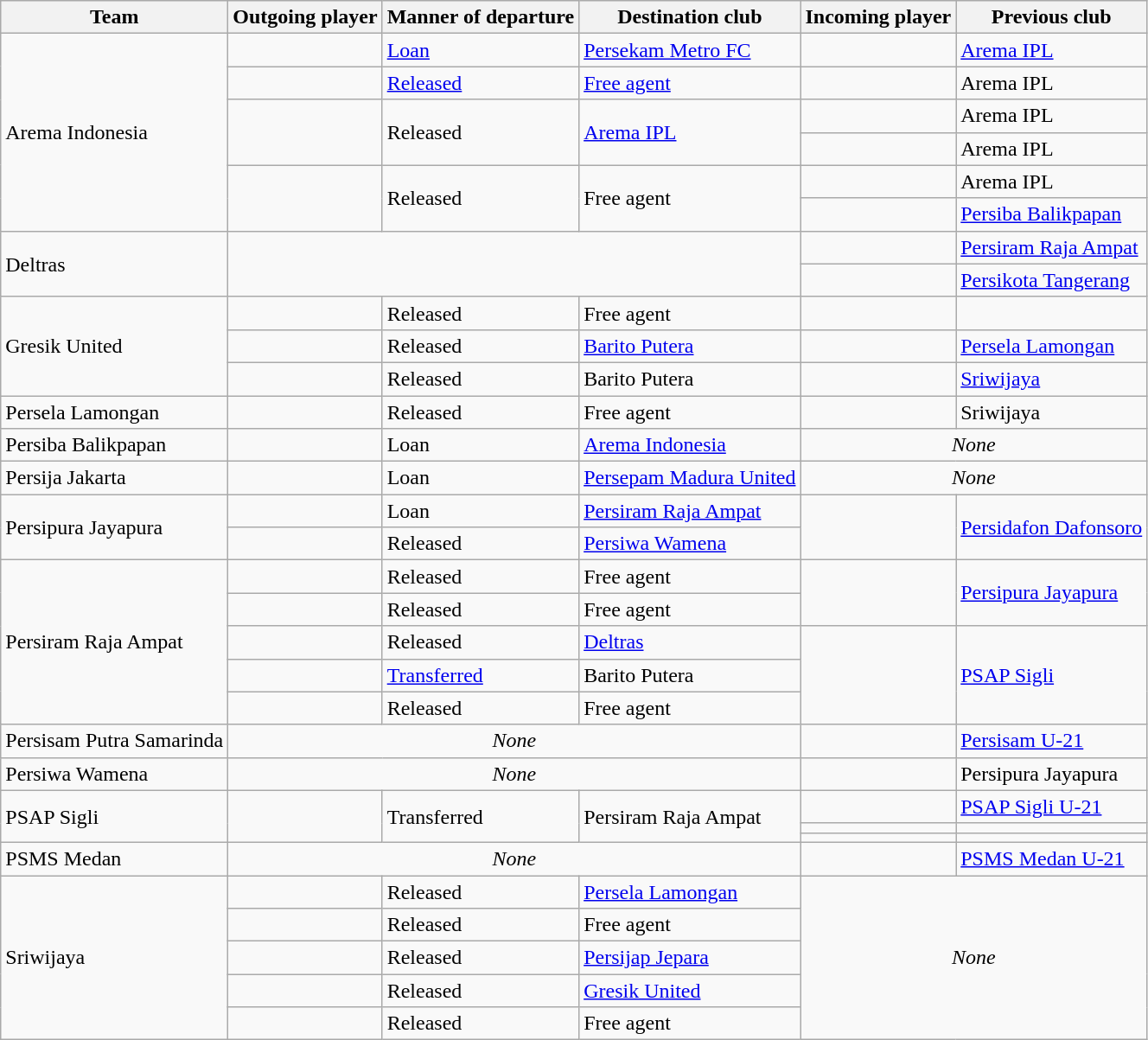<table class="wikitable">
<tr>
<th>Team</th>
<th>Outgoing player</th>
<th>Manner of departure</th>
<th>Destination club</th>
<th>Incoming player</th>
<th>Previous club</th>
</tr>
<tr>
<td rowspan="6">Arema Indonesia</td>
<td> </td>
<td><a href='#'>Loan</a></td>
<td><a href='#'>Persekam Metro FC</a></td>
<td> </td>
<td><a href='#'>Arema IPL</a></td>
</tr>
<tr>
<td> </td>
<td><a href='#'>Released</a></td>
<td><a href='#'>Free agent</a></td>
<td> </td>
<td>Arema IPL</td>
</tr>
<tr>
<td rowspan="2"> </td>
<td rowspan="2">Released</td>
<td rowspan="2"><a href='#'>Arema IPL</a></td>
<td> </td>
<td>Arema IPL</td>
</tr>
<tr>
<td> </td>
<td>Arema IPL</td>
</tr>
<tr>
<td rowspan="2"> </td>
<td rowspan="2">Released</td>
<td rowspan="2">Free agent</td>
<td> </td>
<td>Arema IPL</td>
</tr>
<tr>
<td> </td>
<td><a href='#'>Persiba Balikpapan</a></td>
</tr>
<tr>
<td rowspan="2">Deltras</td>
<td rowspan="2" colspan="3"></td>
<td> </td>
<td><a href='#'>Persiram Raja Ampat</a></td>
</tr>
<tr>
<td> </td>
<td><a href='#'>Persikota Tangerang</a></td>
</tr>
<tr>
<td rowspan="3">Gresik United</td>
<td> </td>
<td>Released</td>
<td>Free agent</td>
<td> </td>
<td></td>
</tr>
<tr>
<td> </td>
<td>Released</td>
<td><a href='#'>Barito Putera</a></td>
<td> </td>
<td><a href='#'>Persela Lamongan</a></td>
</tr>
<tr>
<td> </td>
<td>Released</td>
<td>Barito Putera</td>
<td> </td>
<td><a href='#'>Sriwijaya</a></td>
</tr>
<tr>
<td>Persela Lamongan</td>
<td> </td>
<td>Released</td>
<td>Free agent</td>
<td> </td>
<td>Sriwijaya</td>
</tr>
<tr>
<td>Persiba Balikpapan</td>
<td> </td>
<td>Loan</td>
<td><a href='#'>Arema Indonesia</a></td>
<td colspan="2" align="center"><em>None</em></td>
</tr>
<tr>
<td>Persija Jakarta</td>
<td> </td>
<td>Loan</td>
<td><a href='#'>Persepam Madura United</a></td>
<td colspan="2" align="center"><em>None</em></td>
</tr>
<tr>
<td rowspan="2">Persipura Jayapura</td>
<td> </td>
<td>Loan</td>
<td><a href='#'>Persiram Raja Ampat</a></td>
<td rowspan="2"> </td>
<td rowspan="2"><a href='#'>Persidafon Dafonsoro</a></td>
</tr>
<tr>
<td> </td>
<td>Released</td>
<td><a href='#'>Persiwa Wamena</a></td>
</tr>
<tr>
<td rowspan="5">Persiram Raja Ampat</td>
<td> </td>
<td>Released</td>
<td>Free agent</td>
<td rowspan="2"> </td>
<td rowspan="2"><a href='#'>Persipura Jayapura</a></td>
</tr>
<tr>
<td> </td>
<td>Released</td>
<td>Free agent</td>
</tr>
<tr>
<td> </td>
<td>Released</td>
<td><a href='#'>Deltras</a></td>
<td rowspan="3"> </td>
<td rowspan="3"><a href='#'>PSAP Sigli</a></td>
</tr>
<tr>
<td> </td>
<td><a href='#'>Transferred</a></td>
<td>Barito Putera</td>
</tr>
<tr>
<td> </td>
<td>Released</td>
<td>Free agent</td>
</tr>
<tr>
<td>Persisam Putra Samarinda</td>
<td colspan="3" align="center"><em>None</em></td>
<td> </td>
<td><a href='#'>Persisam U-21</a></td>
</tr>
<tr>
<td>Persiwa Wamena</td>
<td colspan="3" align="center"><em>None</em></td>
<td> </td>
<td>Persipura Jayapura</td>
</tr>
<tr>
<td rowspan="3">PSAP Sigli</td>
<td rowspan="3"> </td>
<td rowspan="3">Transferred</td>
<td rowspan="3">Persiram Raja Ampat</td>
<td> </td>
<td><a href='#'>PSAP Sigli U-21</a></td>
</tr>
<tr>
<td> </td>
<td></td>
</tr>
<tr>
<td> </td>
<td></td>
</tr>
<tr>
<td>PSMS Medan</td>
<td colspan="3" align="center"><em>None</em></td>
<td> </td>
<td><a href='#'>PSMS Medan U-21</a></td>
</tr>
<tr>
<td rowspan="5">Sriwijaya</td>
<td> </td>
<td>Released</td>
<td><a href='#'>Persela Lamongan</a></td>
<td rowspan="5" colspan="2" align="center"><em>None</em></td>
</tr>
<tr>
<td> </td>
<td>Released</td>
<td>Free agent</td>
</tr>
<tr>
<td> </td>
<td>Released</td>
<td><a href='#'>Persijap Jepara</a></td>
</tr>
<tr>
<td> </td>
<td>Released</td>
<td><a href='#'>Gresik United</a></td>
</tr>
<tr>
<td> </td>
<td>Released</td>
<td>Free agent</td>
</tr>
</table>
